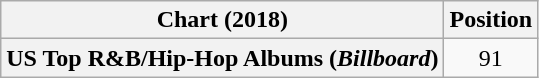<table class="wikitable plainrowheaders" style="text-align:center">
<tr>
<th scope="col">Chart (2018)</th>
<th scope="col">Position</th>
</tr>
<tr>
<th scope="row">US Top R&B/Hip-Hop Albums (<em>Billboard</em>)</th>
<td>91</td>
</tr>
</table>
